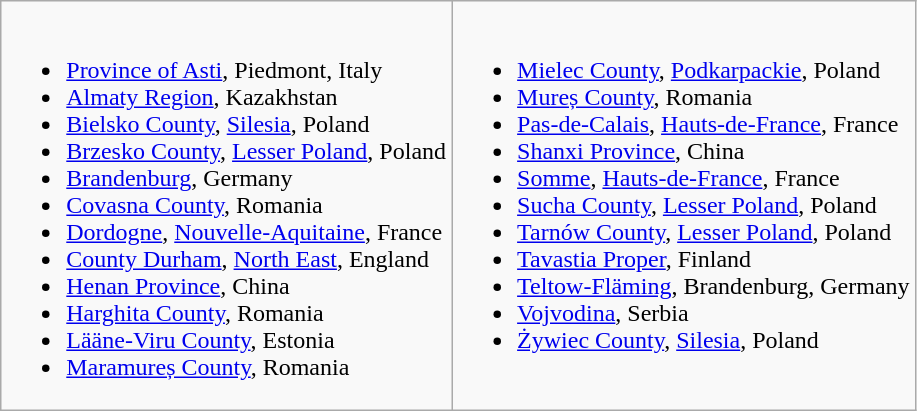<table class="wikitable">
<tr valign="top">
<td><br><ul><li> <a href='#'>Province of Asti</a>, Piedmont, Italy</li><li> <a href='#'>Almaty Region</a>, Kazakhstan</li><li> <a href='#'>Bielsko County</a>, <a href='#'>Silesia</a>, Poland</li><li> <a href='#'>Brzesko County</a>, <a href='#'>Lesser Poland</a>, Poland</li><li> <a href='#'>Brandenburg</a>, Germany</li><li> <a href='#'>Covasna County</a>, Romania</li><li> <a href='#'>Dordogne</a>, <a href='#'>Nouvelle-Aquitaine</a>, France</li><li> <a href='#'>County Durham</a>, <a href='#'>North East</a>, England</li><li> <a href='#'>Henan Province</a>, China</li><li> <a href='#'>Harghita County</a>, Romania</li><li> <a href='#'>Lääne-Viru County</a>, Estonia</li><li> <a href='#'>Maramureș County</a>, Romania</li></ul></td>
<td><br><ul><li> <a href='#'>Mielec County</a>, <a href='#'>Podkarpackie</a>, Poland</li><li> <a href='#'>Mureș County</a>, Romania</li><li> <a href='#'>Pas-de-Calais</a>, <a href='#'>Hauts-de-France</a>, France</li><li> <a href='#'>Shanxi Province</a>, China</li><li> <a href='#'>Somme</a>, <a href='#'>Hauts-de-France</a>, France</li><li> <a href='#'>Sucha County</a>, <a href='#'>Lesser Poland</a>, Poland</li><li> <a href='#'>Tarnów County</a>, <a href='#'>Lesser Poland</a>, Poland</li><li> <a href='#'>Tavastia Proper</a>, Finland</li><li> <a href='#'>Teltow-Fläming</a>, Brandenburg, Germany</li><li> <a href='#'>Vojvodina</a>, Serbia</li><li> <a href='#'>Żywiec County</a>, <a href='#'>Silesia</a>, Poland</li></ul></td>
</tr>
</table>
